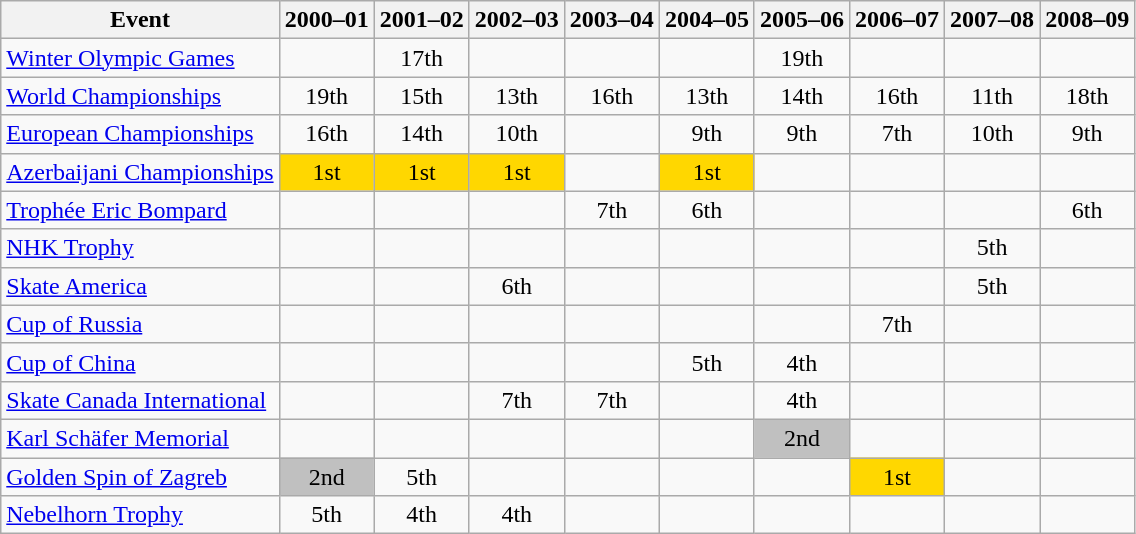<table class="wikitable" style="text-align:center">
<tr>
<th>Event</th>
<th>2000–01</th>
<th>2001–02</th>
<th>2002–03</th>
<th>2003–04</th>
<th>2004–05</th>
<th>2005–06</th>
<th>2006–07</th>
<th>2007–08</th>
<th>2008–09</th>
</tr>
<tr>
<td align=left><a href='#'>Winter Olympic Games</a></td>
<td></td>
<td>17th</td>
<td></td>
<td></td>
<td></td>
<td>19th</td>
<td></td>
<td></td>
<td></td>
</tr>
<tr>
<td align=left><a href='#'>World Championships</a></td>
<td>19th</td>
<td>15th</td>
<td>13th</td>
<td>16th</td>
<td>13th</td>
<td>14th</td>
<td>16th</td>
<td>11th</td>
<td>18th</td>
</tr>
<tr>
<td align=left><a href='#'>European Championships</a></td>
<td>16th</td>
<td>14th</td>
<td>10th</td>
<td></td>
<td>9th</td>
<td>9th</td>
<td>7th</td>
<td>10th</td>
<td>9th</td>
</tr>
<tr>
<td align=left><a href='#'>Azerbaijani Championships</a></td>
<td bgcolor=gold>1st</td>
<td bgcolor=gold>1st</td>
<td bgcolor=gold>1st</td>
<td></td>
<td bgcolor=gold>1st</td>
<td></td>
<td></td>
<td></td>
<td></td>
</tr>
<tr>
<td align=left><a href='#'>Trophée Eric Bompard</a></td>
<td></td>
<td></td>
<td></td>
<td>7th</td>
<td>6th</td>
<td></td>
<td></td>
<td></td>
<td>6th</td>
</tr>
<tr>
<td align=left><a href='#'>NHK Trophy</a></td>
<td></td>
<td></td>
<td></td>
<td></td>
<td></td>
<td></td>
<td></td>
<td>5th</td>
<td></td>
</tr>
<tr>
<td align=left><a href='#'>Skate America</a></td>
<td></td>
<td></td>
<td>6th</td>
<td></td>
<td></td>
<td></td>
<td></td>
<td>5th</td>
<td></td>
</tr>
<tr>
<td align=left><a href='#'>Cup of Russia</a></td>
<td></td>
<td></td>
<td></td>
<td></td>
<td></td>
<td></td>
<td>7th</td>
<td></td>
<td></td>
</tr>
<tr>
<td align=left><a href='#'>Cup of China</a></td>
<td></td>
<td></td>
<td></td>
<td></td>
<td>5th</td>
<td>4th</td>
<td></td>
<td></td>
<td></td>
</tr>
<tr>
<td align=left><a href='#'>Skate Canada International</a></td>
<td></td>
<td></td>
<td>7th</td>
<td>7th</td>
<td></td>
<td>4th</td>
<td></td>
<td></td>
<td></td>
</tr>
<tr>
<td align=left><a href='#'>Karl Schäfer Memorial</a></td>
<td></td>
<td></td>
<td></td>
<td></td>
<td></td>
<td bgcolor=silver>2nd</td>
<td></td>
<td></td>
<td></td>
</tr>
<tr>
<td align=left><a href='#'>Golden Spin of Zagreb</a></td>
<td bgcolor=silver>2nd</td>
<td>5th</td>
<td></td>
<td></td>
<td></td>
<td></td>
<td bgcolor=gold>1st</td>
<td></td>
<td></td>
</tr>
<tr>
<td align=left><a href='#'>Nebelhorn Trophy</a></td>
<td>5th</td>
<td>4th</td>
<td>4th</td>
<td></td>
<td></td>
<td></td>
<td></td>
<td></td>
<td></td>
</tr>
</table>
